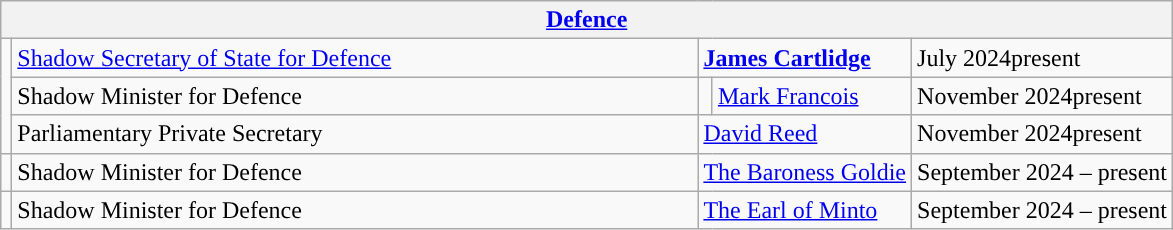<table class="wikitable">
<tr>
<th colspan="5"><a href='#'>Defence</a></th>
</tr>
<tr>
<td rowspan="3" style="background: "></td>
<td style="width: 450px;"><a href='#'>Shadow Secretary of State for Defence</a></td>
<td colspan="2"><strong><a href='#'>James Cartlidge</a></strong></td>
<td>July 2024present</td>
</tr>
<tr>
<td>Shadow Minister for Defence</td>
<td style="background: "></td>
<td><a href='#'>Mark Francois</a></td>
<td>November 2024present</td>
</tr>
<tr>
<td>Parliamentary Private Secretary</td>
<td colspan="2"><a href='#'>David Reed</a></td>
<td>November 2024present</td>
</tr>
<tr>
<td style="background: "></td>
<td>Shadow Minister for Defence</td>
<td colspan="2"><a href='#'>The Baroness Goldie</a></td>
<td>September 2024 – present</td>
</tr>
<tr>
<td style="background: "></td>
<td>Shadow Minister for Defence</td>
<td colspan="2"><a href='#'>The Earl of Minto</a></td>
<td>September 2024 – present</td>
</tr>
</table>
